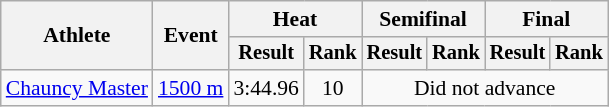<table class="wikitable" style="font-size:90%">
<tr>
<th rowspan="2">Athlete</th>
<th rowspan="2">Event</th>
<th colspan="2">Heat</th>
<th colspan="2">Semifinal</th>
<th colspan="2">Final</th>
</tr>
<tr style="font-size:95%">
<th>Result</th>
<th>Rank</th>
<th>Result</th>
<th>Rank</th>
<th>Result</th>
<th>Rank</th>
</tr>
<tr align=center>
<td align=left><a href='#'>Chauncy Master</a></td>
<td align=left><a href='#'>1500 m</a></td>
<td>3:44.96</td>
<td>10</td>
<td colspan=4>Did not advance</td>
</tr>
</table>
